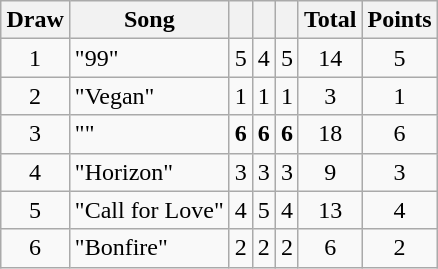<table class="wikitable collapsible" style="margin: 1em auto 1em auto; text-align:center;">
<tr>
<th>Draw</th>
<th>Song</th>
<th><small></small></th>
<th><small></small></th>
<th><small></small></th>
<th>Total</th>
<th>Points</th>
</tr>
<tr>
<td>1</td>
<td align="left">"99"</td>
<td>5</td>
<td>4</td>
<td>5</td>
<td>14</td>
<td>5</td>
</tr>
<tr>
<td>2</td>
<td align="left">"Vegan"</td>
<td>1</td>
<td>1</td>
<td>1</td>
<td>3</td>
<td>1</td>
</tr>
<tr>
<td>3</td>
<td align="left">""</td>
<td><strong>6</strong></td>
<td><strong>6</strong></td>
<td><strong>6</strong></td>
<td>18</td>
<td>6</td>
</tr>
<tr>
<td>4</td>
<td align="left">"Horizon"</td>
<td>3</td>
<td>3</td>
<td>3</td>
<td>9</td>
<td>3</td>
</tr>
<tr>
<td>5</td>
<td align="left">"Call for Love"</td>
<td>4</td>
<td>5</td>
<td>4</td>
<td>13</td>
<td>4</td>
</tr>
<tr>
<td>6</td>
<td align="left">"Bonfire"</td>
<td>2</td>
<td>2</td>
<td>2</td>
<td>6</td>
<td>2</td>
</tr>
</table>
